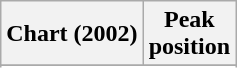<table class="wikitable sortable plainrowheaders" style="text-align:center">
<tr>
<th scope="col">Chart (2002)</th>
<th scope="col">Peak<br>position</th>
</tr>
<tr>
</tr>
<tr>
</tr>
<tr>
</tr>
</table>
